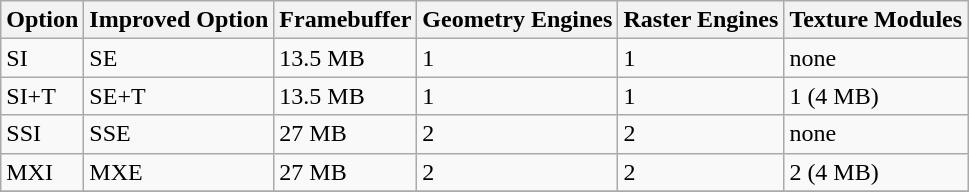<table class="wikitable">
<tr>
<th>Option</th>
<th>Improved Option</th>
<th>Framebuffer</th>
<th>Geometry Engines</th>
<th>Raster Engines</th>
<th>Texture Modules</th>
</tr>
<tr>
<td>SI</td>
<td>SE</td>
<td>13.5 MB</td>
<td>1</td>
<td>1</td>
<td>none</td>
</tr>
<tr>
<td>SI+T</td>
<td>SE+T</td>
<td>13.5 MB</td>
<td>1</td>
<td>1</td>
<td>1 (4 MB)</td>
</tr>
<tr>
<td>SSI</td>
<td>SSE</td>
<td>27 MB</td>
<td>2</td>
<td>2</td>
<td>none</td>
</tr>
<tr>
<td>MXI</td>
<td>MXE</td>
<td>27 MB</td>
<td>2</td>
<td>2</td>
<td>2 (4 MB)</td>
</tr>
<tr>
</tr>
</table>
